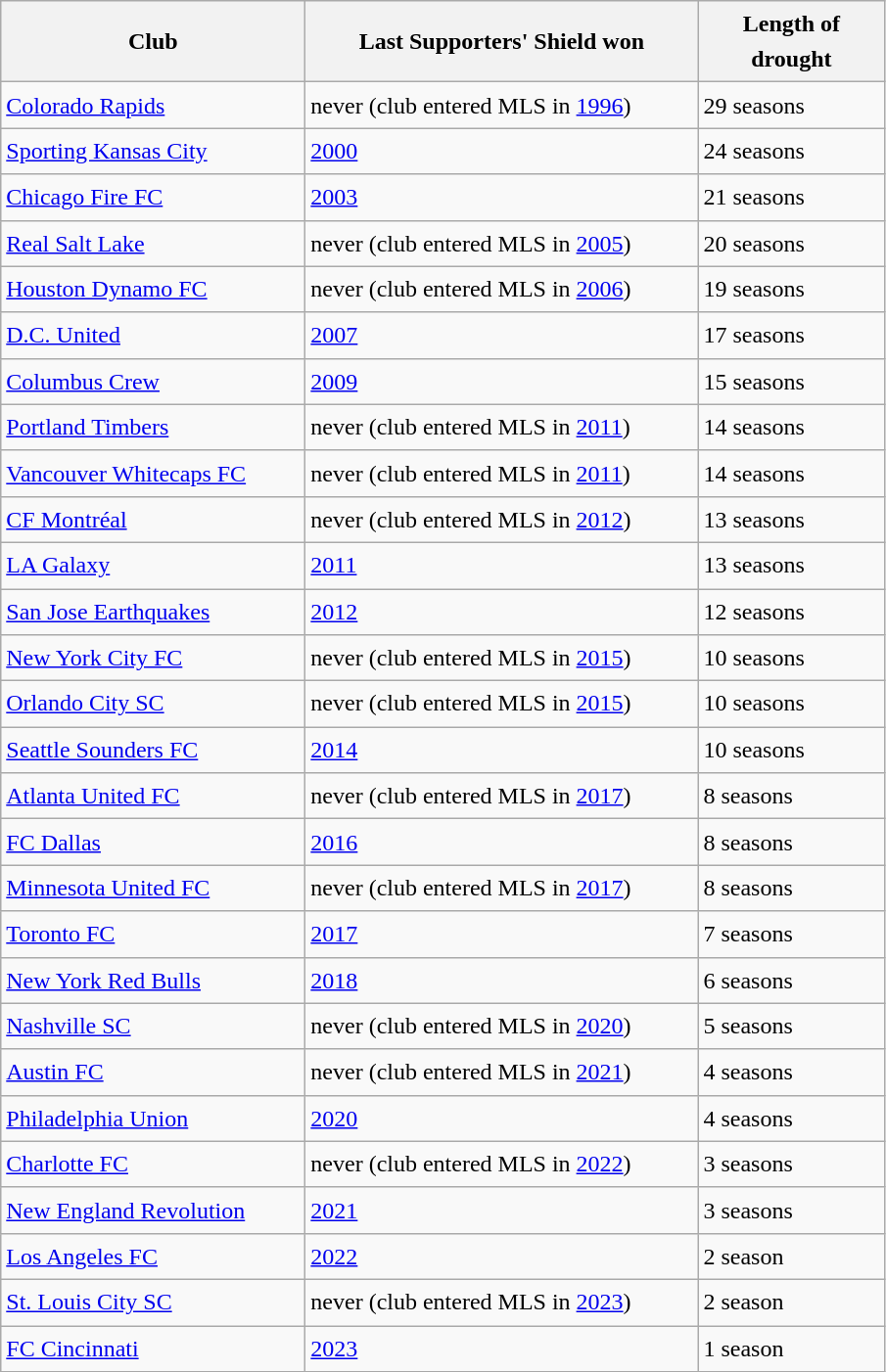<table class="wikitable sortable" style="font-size:1.00em; line-height:1.5em;">
<tr>
<th width="200pt">Club</th>
<th width="260pt">Last Supporters' Shield won</th>
<th width="120pt">Length of drought</th>
</tr>
<tr>
<td align="left"><a href='#'>Colorado Rapids</a></td>
<td>never (club entered MLS in <a href='#'>1996</a>)</td>
<td>29 seasons</td>
</tr>
<tr>
<td align="left"><a href='#'>Sporting Kansas City</a></td>
<td><a href='#'>2000</a></td>
<td>24 seasons</td>
</tr>
<tr>
<td align="left"><a href='#'>Chicago Fire FC</a></td>
<td><a href='#'>2003</a></td>
<td>21 seasons</td>
</tr>
<tr>
<td align="left"><a href='#'>Real Salt Lake</a></td>
<td>never (club entered MLS in <a href='#'>2005</a>)</td>
<td>20 seasons</td>
</tr>
<tr>
<td align="left"><a href='#'>Houston Dynamo FC</a></td>
<td>never (club entered MLS in <a href='#'>2006</a>)</td>
<td>19 seasons</td>
</tr>
<tr>
<td align="left"><a href='#'>D.C. United</a></td>
<td><a href='#'>2007</a></td>
<td>17 seasons</td>
</tr>
<tr>
<td align="left"><a href='#'>Columbus Crew</a></td>
<td><a href='#'>2009</a></td>
<td>15 seasons</td>
</tr>
<tr>
<td align="left"><a href='#'>Portland Timbers</a></td>
<td>never (club entered MLS in <a href='#'>2011</a>)</td>
<td>14 seasons</td>
</tr>
<tr>
<td align="left"><a href='#'>Vancouver Whitecaps FC</a></td>
<td>never (club entered MLS in <a href='#'>2011</a>)</td>
<td>14 seasons</td>
</tr>
<tr>
<td align="left"><a href='#'>CF Montréal</a></td>
<td>never (club entered MLS in <a href='#'>2012</a>)</td>
<td>13 seasons</td>
</tr>
<tr>
<td align="left"><a href='#'>LA Galaxy</a></td>
<td><a href='#'>2011</a></td>
<td>13 seasons</td>
</tr>
<tr>
<td align="left"><a href='#'>San Jose Earthquakes</a></td>
<td><a href='#'>2012</a></td>
<td>12 seasons</td>
</tr>
<tr>
<td align="left"><a href='#'>New York City FC</a></td>
<td>never (club entered MLS in <a href='#'>2015</a>)</td>
<td>10 seasons</td>
</tr>
<tr>
<td align="left"><a href='#'>Orlando City SC</a></td>
<td>never (club entered MLS in <a href='#'>2015</a>)</td>
<td>10 seasons</td>
</tr>
<tr>
<td align="left"><a href='#'>Seattle Sounders FC</a></td>
<td><a href='#'>2014</a></td>
<td>10 seasons</td>
</tr>
<tr>
<td align="left"><a href='#'>Atlanta United FC</a></td>
<td>never (club entered MLS in <a href='#'>2017</a>)</td>
<td>8 seasons</td>
</tr>
<tr>
<td align="left"><a href='#'>FC Dallas</a></td>
<td><a href='#'>2016</a></td>
<td>8 seasons</td>
</tr>
<tr>
<td align="left"><a href='#'>Minnesota United FC</a></td>
<td>never (club entered MLS in <a href='#'>2017</a>)</td>
<td>8 seasons</td>
</tr>
<tr>
<td align="left"><a href='#'>Toronto FC</a></td>
<td><a href='#'>2017</a></td>
<td>7 seasons</td>
</tr>
<tr>
<td align="left"><a href='#'>New York Red Bulls</a></td>
<td><a href='#'>2018</a></td>
<td>6 seasons</td>
</tr>
<tr>
<td align="left"><a href='#'>Nashville SC</a></td>
<td>never (club entered MLS in <a href='#'>2020</a>)</td>
<td>5 seasons</td>
</tr>
<tr>
<td align="left"><a href='#'>Austin FC</a></td>
<td>never (club entered MLS in <a href='#'>2021</a>)</td>
<td>4 seasons</td>
</tr>
<tr>
<td align="left"><a href='#'>Philadelphia Union</a></td>
<td><a href='#'>2020</a></td>
<td>4 seasons</td>
</tr>
<tr>
<td align="left"><a href='#'>Charlotte FC</a></td>
<td>never (club entered MLS in <a href='#'>2022</a>)</td>
<td>3 seasons</td>
</tr>
<tr>
<td align="left"><a href='#'>New England Revolution</a></td>
<td><a href='#'>2021</a></td>
<td>3 seasons</td>
</tr>
<tr>
<td align="left"><a href='#'>Los Angeles FC</a></td>
<td><a href='#'>2022</a></td>
<td>2 season</td>
</tr>
<tr>
<td align="left"><a href='#'>St. Louis City SC</a></td>
<td>never (club entered MLS in <a href='#'>2023</a>)</td>
<td>2 season</td>
</tr>
<tr>
<td align="left"><a href='#'>FC Cincinnati</a></td>
<td><a href='#'>2023</a></td>
<td>1 season<br></td>
</tr>
</table>
